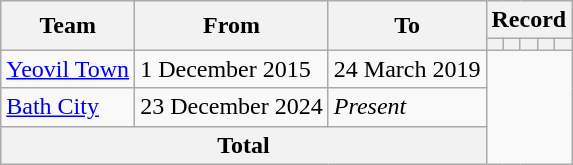<table class=wikitable style=text-align:center>
<tr>
<th rowspan=2>Team</th>
<th rowspan=2>From</th>
<th rowspan=2>To</th>
<th colspan=5>Record</th>
</tr>
<tr>
<th></th>
<th></th>
<th></th>
<th></th>
<th></th>
</tr>
<tr>
<td align=left><a href='#'>Yeovil Town</a></td>
<td align=left>1 December 2015</td>
<td align=left>24 March 2019<br></td>
</tr>
<tr>
<td align=left><a href='#'>Bath City</a></td>
<td align=left>23 December 2024</td>
<td align=left><em>Present</em><br></td>
</tr>
<tr>
<th colspan=3>Total<br></th>
</tr>
</table>
